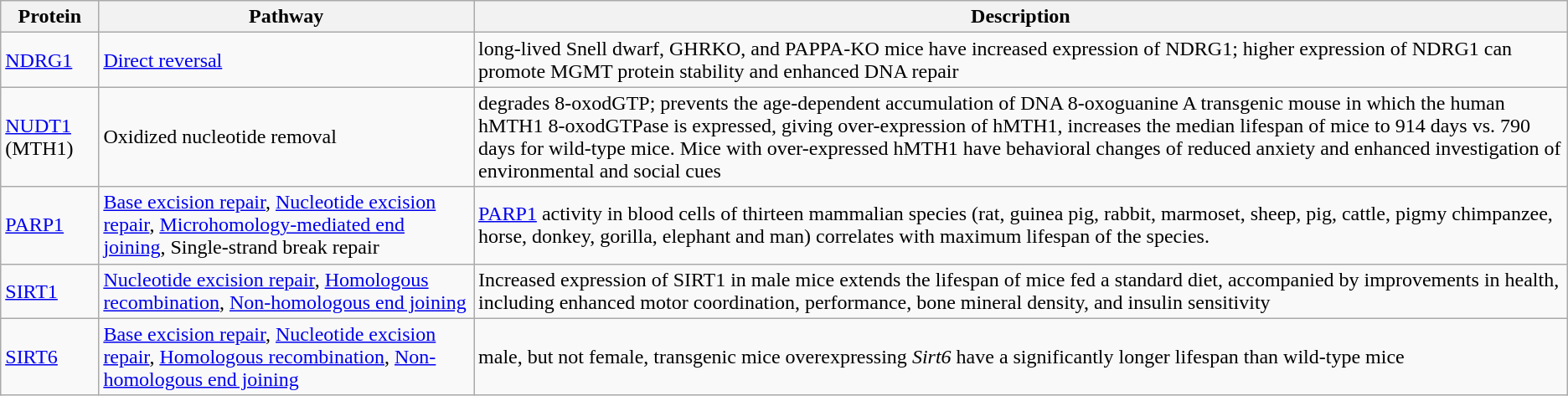<table class="wikitable sortable">
<tr>
<th>Protein</th>
<th>Pathway</th>
<th>Description</th>
</tr>
<tr>
<td><a href='#'>NDRG1</a></td>
<td><a href='#'>Direct reversal</a></td>
<td>long-lived Snell dwarf, GHRKO, and PAPPA-KO mice have increased expression of NDRG1; higher expression of NDRG1 can promote MGMT protein stability and enhanced DNA repair</td>
</tr>
<tr>
<td><a href='#'>NUDT1</a> (MTH1)</td>
<td>Oxidized nucleotide removal</td>
<td>degrades 8-oxodGTP; prevents the age-dependent accumulation of DNA 8-oxoguanine A transgenic mouse in which the human hMTH1 8-oxodGTPase is expressed, giving over-expression of hMTH1, increases the median lifespan of mice to 914 days vs. 790 days for wild-type mice. Mice with over-expressed hMTH1 have behavioral changes of reduced anxiety and enhanced investigation of environmental and social cues</td>
</tr>
<tr>
<td><a href='#'>PARP1</a></td>
<td><a href='#'>Base excision repair</a>, <a href='#'>Nucleotide excision repair</a>, <a href='#'>Microhomology-mediated end joining</a>, Single-strand break repair</td>
<td><a href='#'>PARP1</a> activity in blood cells of thirteen mammalian species (rat, guinea pig, rabbit, marmoset, sheep, pig, cattle, pigmy chimpanzee, horse, donkey, gorilla, elephant and man) correlates with maximum lifespan of the species.</td>
</tr>
<tr>
<td><a href='#'>SIRT1</a></td>
<td><a href='#'>Nucleotide excision repair</a>, <a href='#'>Homologous recombination</a>, <a href='#'>Non-homologous end joining</a></td>
<td>Increased expression of SIRT1 in male mice extends the lifespan of mice fed a standard diet, accompanied by improvements in health, including enhanced motor coordination, performance, bone mineral density, and insulin sensitivity</td>
</tr>
<tr>
<td><a href='#'>SIRT6</a></td>
<td><a href='#'>Base excision repair</a>, <a href='#'>Nucleotide excision repair</a>, <a href='#'>Homologous recombination</a>, <a href='#'>Non-homologous end joining</a></td>
<td>male, but not female, transgenic mice overexpressing <em>Sirt6</em> have a significantly longer lifespan than wild-type mice</td>
</tr>
</table>
